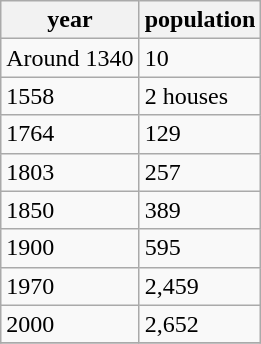<table class="wikitable">
<tr>
<th>year</th>
<th>population</th>
</tr>
<tr>
<td>Around 1340</td>
<td>10</td>
</tr>
<tr>
<td>1558</td>
<td>2 houses</td>
</tr>
<tr>
<td>1764</td>
<td>129</td>
</tr>
<tr>
<td>1803</td>
<td>257</td>
</tr>
<tr>
<td>1850</td>
<td>389</td>
</tr>
<tr>
<td>1900</td>
<td>595</td>
</tr>
<tr>
<td>1970</td>
<td>2,459</td>
</tr>
<tr>
<td>2000</td>
<td>2,652</td>
</tr>
<tr>
</tr>
</table>
